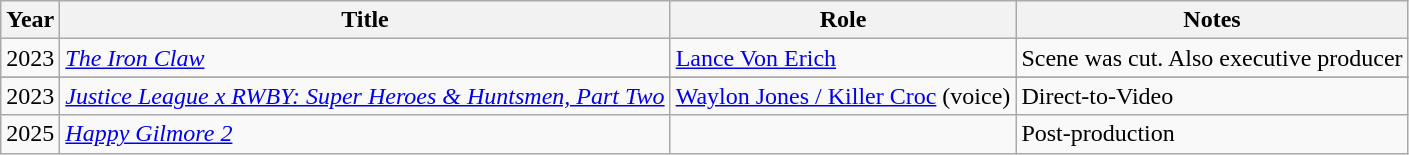<table class="wikitable sortable">
<tr>
<th>Year</th>
<th>Title</th>
<th>Role</th>
<th class="unsortable">Notes</th>
</tr>
<tr>
<td>2023</td>
<td><em><a href='#'>The Iron Claw</a></em></td>
<td><a href='#'>Lance Von Erich</a></td>
<td>Scene was cut. Also executive producer</td>
</tr>
<tr>
</tr>
<tr>
<td>2023</td>
<td><em><a href='#'>Justice League x RWBY: Super Heroes & Huntsmen, Part Two</a></em></td>
<td><a href='#'>Waylon Jones / Killer Croc</a> (voice)</td>
<td>Direct-to-Video</td>
</tr>
<tr>
<td>2025</td>
<td><em><a href='#'>Happy Gilmore 2</a></em></td>
<td></td>
<td>Post-production</td>
</tr>
</table>
